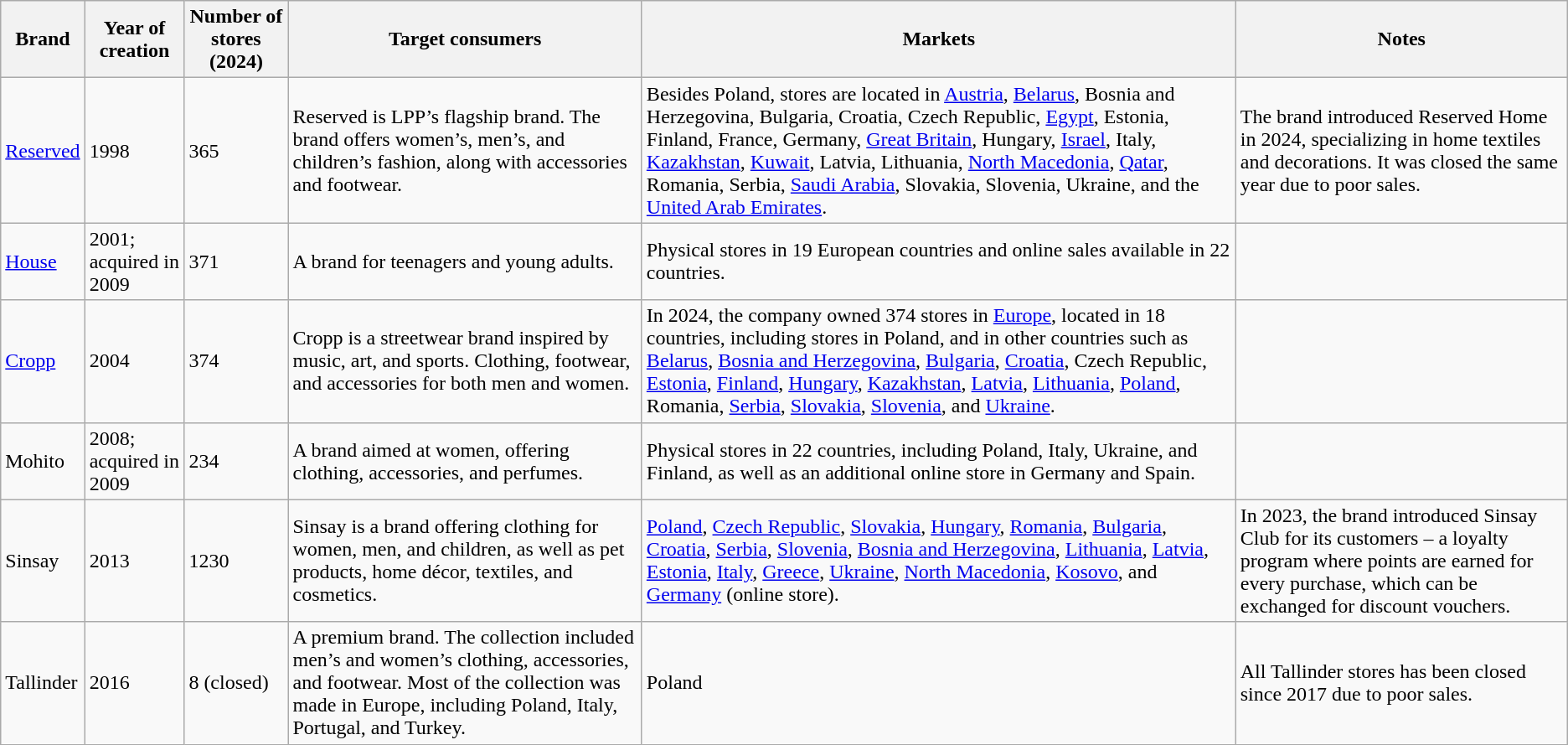<table class="wikitable">
<tr>
<th>Brand</th>
<th>Year of creation</th>
<th>Number of stores (2024)</th>
<th>Target consumers</th>
<th>Markets</th>
<th>Notes</th>
</tr>
<tr>
<td><a href='#'>Reserved</a></td>
<td>1998</td>
<td>365</td>
<td>Reserved is LPP’s flagship brand. The brand offers women’s, men’s, and children’s fashion, along with accessories and footwear.</td>
<td>Besides Poland, stores are located in <a href='#'>Austria</a>, <a href='#'>Belarus</a>, Bosnia and Herzegovina, Bulgaria, Croatia, Czech Republic, <a href='#'>Egypt</a>, Estonia, Finland, France, Germany, <a href='#'>Great Britain</a>, Hungary, <a href='#'>Israel</a>, Italy, <a href='#'>Kazakhstan</a>, <a href='#'>Kuwait</a>, Latvia, Lithuania, <a href='#'>North Macedonia</a>, <a href='#'>Qatar</a>, Romania, Serbia, <a href='#'>Saudi Arabia</a>, Slovakia, Slovenia, Ukraine, and the <a href='#'>United Arab Emirates</a>.</td>
<td>The brand introduced Reserved Home in 2024, specializing in home textiles and decorations. It was closed the same year due to poor sales.</td>
</tr>
<tr>
<td><a href='#'>House</a></td>
<td>2001; acquired in 2009</td>
<td>371</td>
<td>A brand for teenagers and young adults.</td>
<td>Physical stores in 19 European countries and online sales available in 22 countries.</td>
<td></td>
</tr>
<tr>
<td><a href='#'>Cropp</a></td>
<td>2004</td>
<td>374</td>
<td>Cropp is a streetwear brand inspired by music, art, and sports. Clothing, footwear, and accessories for both men and women.</td>
<td>In 2024, the company owned 374 stores in <a href='#'>Europe</a>, located in 18 countries, including stores in Poland, and in other countries such as <a href='#'>Belarus</a>, <a href='#'>Bosnia and Herzegovina</a>, <a href='#'>Bulgaria</a>, <a href='#'>Croatia</a>, Czech Republic, <a href='#'>Estonia</a>, <a href='#'>Finland</a>, <a href='#'>Hungary</a>, <a href='#'>Kazakhstan</a>, <a href='#'>Latvia</a>, <a href='#'>Lithuania</a>, <a href='#'>Poland</a>, Romania, <a href='#'>Serbia</a>, <a href='#'>Slovakia</a>, <a href='#'>Slovenia</a>, and <a href='#'>Ukraine</a>.</td>
<td></td>
</tr>
<tr>
<td>Mohito</td>
<td>2008; acquired in 2009</td>
<td>234</td>
<td>A brand aimed at women, offering clothing, accessories, and perfumes.</td>
<td>Physical stores in 22 countries, including Poland, Italy, Ukraine, and Finland, as well as an additional online store in Germany and Spain.</td>
<td></td>
</tr>
<tr>
<td>Sinsay</td>
<td>2013</td>
<td>1230</td>
<td>Sinsay is a brand offering clothing for women, men, and children, as well as pet products, home décor, textiles, and cosmetics.</td>
<td><a href='#'>Poland</a>, <a href='#'>Czech Republic</a>, <a href='#'>Slovakia</a>, <a href='#'>Hungary</a>, <a href='#'>Romania</a>, <a href='#'>Bulgaria</a>, <a href='#'>Croatia</a>, <a href='#'>Serbia</a>, <a href='#'>Slovenia</a>, <a href='#'>Bosnia and Herzegovina</a>, <a href='#'>Lithuania</a>, <a href='#'>Latvia</a>, <a href='#'>Estonia</a>, <a href='#'>Italy</a>, <a href='#'>Greece</a>, <a href='#'>Ukraine</a>, <a href='#'>North Macedonia</a>, <a href='#'>Kosovo</a>, and <a href='#'>Germany</a> (online store).</td>
<td>In 2023, the brand introduced Sinsay Club for its customers – a loyalty program where points are earned for every purchase, which can be exchanged for discount vouchers.</td>
</tr>
<tr>
<td>Tallinder</td>
<td>2016</td>
<td>8 (closed)</td>
<td>A premium brand. The collection included men’s and women’s clothing, accessories, and footwear. Most of the collection was made in Europe, including Poland, Italy, Portugal, and Turkey.</td>
<td>Poland</td>
<td>All Tallinder stores has been closed since 2017 due to poor sales.</td>
</tr>
</table>
